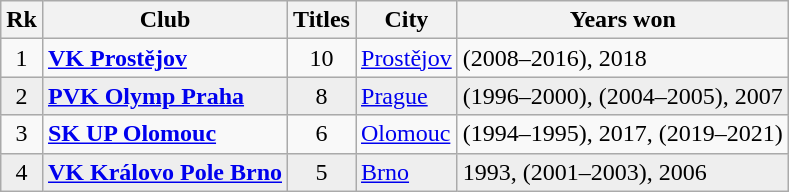<table class="wikitable">
<tr>
<th scope="col">Rk</th>
<th scope="col">Club</th>
<th scope="col">Titles</th>
<th scope="col">City</th>
<th scope="col">Years won</th>
</tr>
<tr>
<td align="center">1</td>
<td><strong><a href='#'>VK Prostějov</a></strong></td>
<td align="center">10</td>
<td><a href='#'>Prostějov</a></td>
<td>(2008–2016), 2018</td>
</tr>
<tr style="background:#eee">
<td align="center">2</td>
<td><strong><a href='#'>PVK Olymp Praha</a></strong></td>
<td align="center">8</td>
<td><a href='#'>Prague</a></td>
<td>(1996–2000), (2004–2005), 2007</td>
</tr>
<tr>
<td align="center">3</td>
<td><strong><a href='#'>SK UP Olomouc</a></strong></td>
<td align="center">6</td>
<td><a href='#'>Olomouc</a></td>
<td>(1994–1995), 2017, (2019–2021)</td>
</tr>
<tr style="background:#eee">
<td align="center">4</td>
<td><strong><a href='#'>VK Královo Pole Brno</a></strong></td>
<td align="center">5</td>
<td><a href='#'>Brno</a></td>
<td>1993, (2001–2003), 2006</td>
</tr>
</table>
